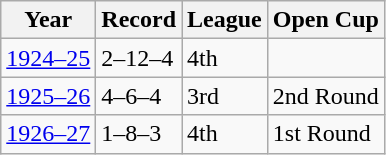<table class="wikitable">
<tr>
<th>Year</th>
<th>Record</th>
<th>League</th>
<th>Open Cup</th>
</tr>
<tr>
<td><a href='#'>1924–25</a></td>
<td>2–12–4</td>
<td>4th</td>
<td></td>
</tr>
<tr>
<td><a href='#'>1925–26</a></td>
<td>4–6–4</td>
<td>3rd</td>
<td>2nd Round</td>
</tr>
<tr>
<td><a href='#'>1926–27</a></td>
<td>1–8–3</td>
<td>4th</td>
<td>1st Round</td>
</tr>
</table>
